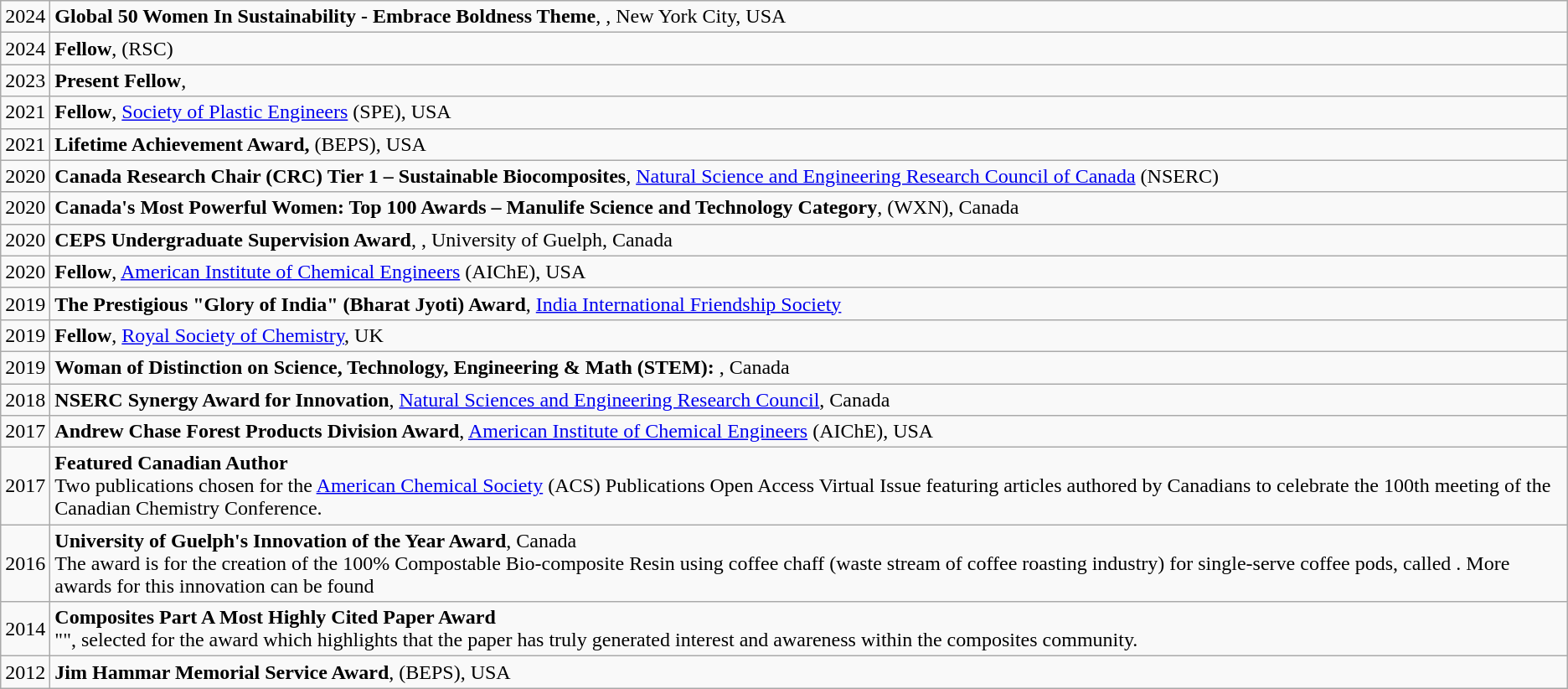<table class="wikitable">
<tr>
<td>2024</td>
<td><strong>Global 50 Women In Sustainability - Embrace Boldness Theme</strong>, , New York City, USA</td>
</tr>
<tr>
<td>2024</td>
<td><strong>Fellow</strong>,  (RSC)</td>
</tr>
<tr>
<td>2023</td>
<td><strong>Present Fellow</strong>, </td>
</tr>
<tr>
<td>2021</td>
<td><strong>Fellow</strong>, <a href='#'>Society of Plastic Engineers</a> (SPE), USA</td>
</tr>
<tr>
<td>2021</td>
<td><strong>Lifetime Achievement Award,</strong>  (BEPS), USA</td>
</tr>
<tr>
<td>2020</td>
<td><strong>Canada Research Chair (CRC) Tier 1 – Sustainable Biocomposites</strong>, <a href='#'>Natural Science and Engineering Research Council of Canada</a> (NSERC)</td>
</tr>
<tr>
<td>2020</td>
<td><strong>Canada's Most Powerful Women: Top 100 Awards – Manulife Science and Technology Category</strong>,  (WXN), Canada</td>
</tr>
<tr>
<td>2020</td>
<td><strong>CEPS Undergraduate Supervision Award</strong>, , University of Guelph, Canada</td>
</tr>
<tr>
<td>2020</td>
<td><strong>Fellow</strong>, <a href='#'>American Institute of Chemical Engineers</a> (AIChE), USA</td>
</tr>
<tr>
<td>2019</td>
<td><strong>The Prestigious "Glory of India" (Bharat Jyoti) Award</strong>, <a href='#'>India International Friendship Society</a></td>
</tr>
<tr>
<td>2019</td>
<td><strong>Fellow</strong>, <a href='#'>Royal Society of Chemistry</a>, UK</td>
</tr>
<tr>
<td>2019</td>
<td><strong>Woman of Distinction on Science, Technology, Engineering & Math (STEM):</strong> , Canada</td>
</tr>
<tr>
<td>2018</td>
<td><strong>NSERC Synergy Award for Innovation</strong>, <a href='#'>Natural Sciences and Engineering Research Council</a>, Canada</td>
</tr>
<tr>
<td>2017</td>
<td><strong>Andrew Chase Forest Products Division Award</strong>, <a href='#'>American Institute of Chemical Engineers</a> (AIChE), USA</td>
</tr>
<tr>
<td>2017</td>
<td><strong>Featured Canadian Author</strong><br>Two publications chosen for the <a href='#'>American Chemical Society</a> (ACS) Publications Open Access Virtual Issue  featuring articles authored by Canadians to celebrate the 100th meeting of the Canadian Chemistry Conference.</td>
</tr>
<tr>
<td>2016</td>
<td><strong>University of Guelph's Innovation of the Year Award</strong>, Canada<br>The award is for the creation of the 100% Compostable Bio-composite Resin using coffee chaff (waste stream of coffee roasting industry) for single-serve coffee pods, called . More awards for this innovation can be found <u></u></td>
</tr>
<tr>
<td>2014</td>
<td><strong>Composites Part A Most Highly Cited Paper Award</strong><br>"", selected for the award which highlights that the paper has truly generated interest and awareness within the composites community.</td>
</tr>
<tr>
<td>2012</td>
<td><strong>Jim Hammar Memorial Service Award</strong>,  (BEPS), USA</td>
</tr>
</table>
